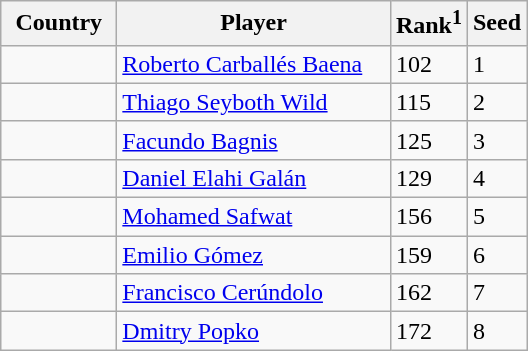<table class="sortable wikitable">
<tr>
<th width="70">Country</th>
<th width="175">Player</th>
<th>Rank<sup>1</sup></th>
<th>Seed</th>
</tr>
<tr>
<td></td>
<td><a href='#'>Roberto Carballés Baena</a></td>
<td>102</td>
<td>1</td>
</tr>
<tr>
<td></td>
<td><a href='#'>Thiago Seyboth Wild</a></td>
<td>115</td>
<td>2</td>
</tr>
<tr>
<td></td>
<td><a href='#'>Facundo Bagnis</a></td>
<td>125</td>
<td>3</td>
</tr>
<tr>
<td></td>
<td><a href='#'>Daniel Elahi Galán</a></td>
<td>129</td>
<td>4</td>
</tr>
<tr>
<td></td>
<td><a href='#'>Mohamed Safwat</a></td>
<td>156</td>
<td>5</td>
</tr>
<tr>
<td></td>
<td><a href='#'>Emilio Gómez</a></td>
<td>159</td>
<td>6</td>
</tr>
<tr>
<td></td>
<td><a href='#'>Francisco Cerúndolo</a></td>
<td>162</td>
<td>7</td>
</tr>
<tr>
<td></td>
<td><a href='#'>Dmitry Popko</a></td>
<td>172</td>
<td>8</td>
</tr>
</table>
